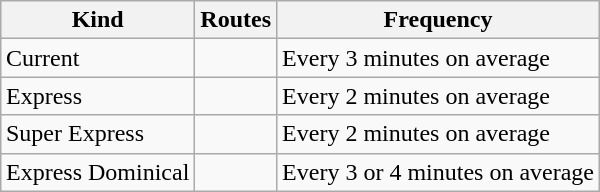<table class="wikitable" style="margin-left: auto; margin-right: auto; border: none;">
<tr>
<th>Kind</th>
<th>Routes</th>
<th>Frequency</th>
</tr>
<tr>
<td>Current</td>
<td></td>
<td>Every 3 minutes on average</td>
</tr>
<tr>
<td>Express</td>
<td>  </td>
<td>Every 2 minutes on average</td>
</tr>
<tr>
<td>Super Express</td>
<td> </td>
<td>Every 2 minutes on average</td>
</tr>
<tr>
<td>Express Dominical</td>
<td> </td>
<td>Every 3 or 4 minutes on average</td>
</tr>
<tr>
</tr>
</table>
